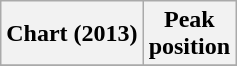<table class="wikitable">
<tr>
<th>Chart (2013)</th>
<th>Peak<br>position</th>
</tr>
<tr>
</tr>
</table>
